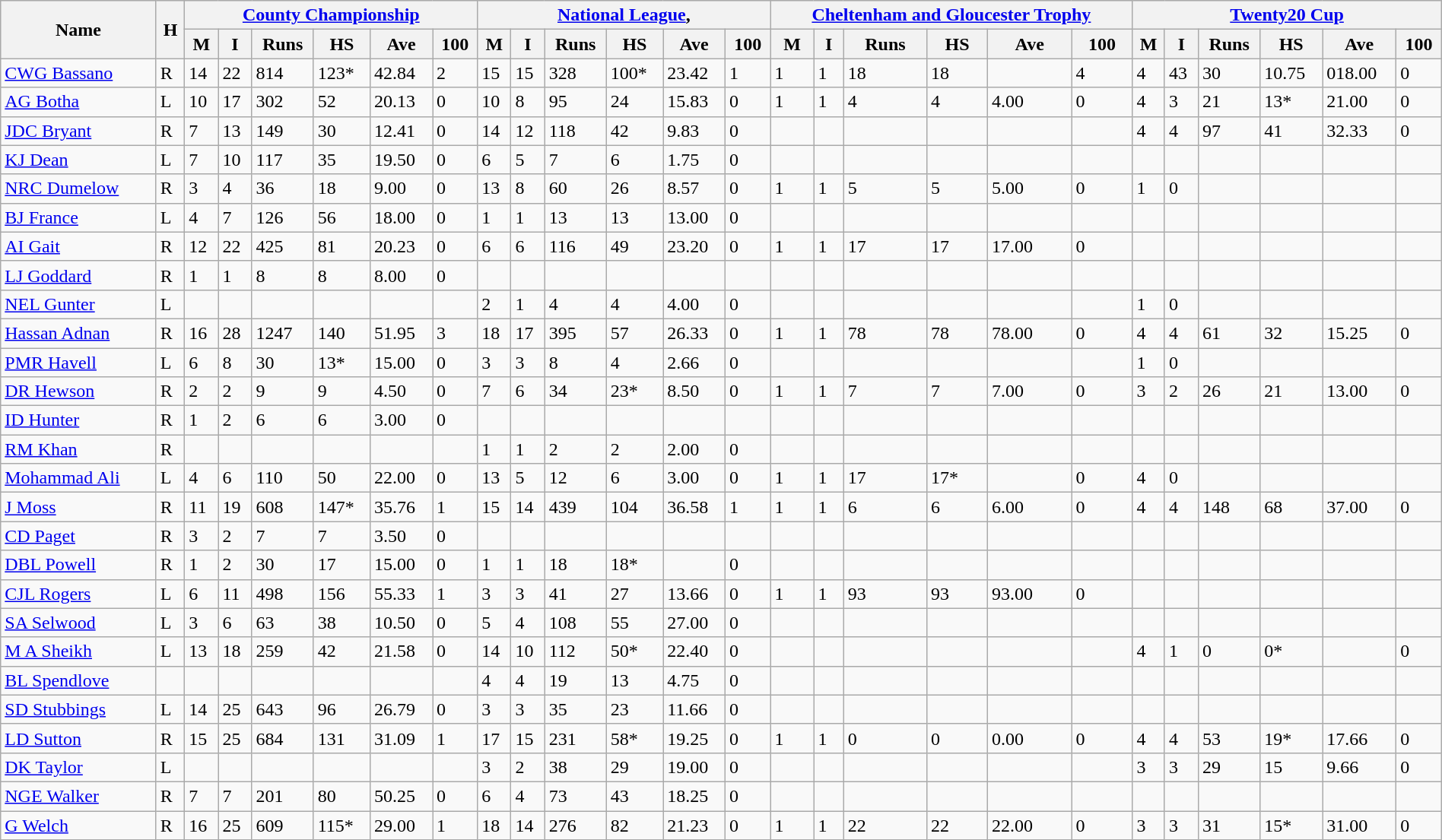<table class="wikitable" style="width:100%;">
<tr style="background:#efefef;">
<th rowspan=2>Name</th>
<th rowspan=2>H</th>
<th colspan=6><a href='#'>County Championship</a></th>
<th colspan=6><a href='#'>National League</a>,</th>
<th colspan=6><a href='#'>Cheltenham and Gloucester Trophy</a></th>
<th colspan=6><a href='#'>Twenty20 Cup</a></th>
</tr>
<tr>
<th>M</th>
<th>I</th>
<th>Runs</th>
<th>HS</th>
<th>Ave</th>
<th>100</th>
<th>M</th>
<th>I</th>
<th>Runs</th>
<th>HS</th>
<th>Ave</th>
<th>100</th>
<th>M</th>
<th>I</th>
<th>Runs</th>
<th>HS</th>
<th>Ave</th>
<th>100</th>
<th>M</th>
<th>I</th>
<th>Runs</th>
<th>HS</th>
<th>Ave</th>
<th>100</th>
</tr>
<tr>
<td><a href='#'>CWG Bassano</a></td>
<td>R</td>
<td>14</td>
<td>22</td>
<td>814</td>
<td>123*</td>
<td>42.84</td>
<td>2</td>
<td>15</td>
<td>15</td>
<td>328</td>
<td>100*</td>
<td>23.42</td>
<td>1</td>
<td>1</td>
<td>1</td>
<td>18</td>
<td>18</td>
<td></td>
<td>4</td>
<td>4</td>
<td>43</td>
<td>30</td>
<td>10.75</td>
<td>018.00</td>
<td>0</td>
</tr>
<tr>
<td><a href='#'>AG Botha</a></td>
<td>L</td>
<td>10</td>
<td>17</td>
<td>302</td>
<td>52</td>
<td>20.13</td>
<td>0</td>
<td>10</td>
<td>8</td>
<td>95</td>
<td>24</td>
<td>15.83</td>
<td>0</td>
<td>1</td>
<td>1</td>
<td>4</td>
<td>4</td>
<td>4.00</td>
<td>0</td>
<td>4</td>
<td>3</td>
<td>21</td>
<td>13*</td>
<td>21.00</td>
<td>0</td>
</tr>
<tr>
<td><a href='#'>JDC Bryant</a></td>
<td>R</td>
<td>7</td>
<td>13</td>
<td>149</td>
<td>30</td>
<td>12.41</td>
<td>0</td>
<td>14</td>
<td>12</td>
<td>118</td>
<td>42</td>
<td>9.83</td>
<td>0</td>
<td></td>
<td></td>
<td></td>
<td></td>
<td></td>
<td></td>
<td>4</td>
<td>4</td>
<td>97</td>
<td>41</td>
<td>32.33</td>
<td>0</td>
</tr>
<tr>
<td><a href='#'>KJ Dean</a></td>
<td>L</td>
<td>7</td>
<td>10</td>
<td>117</td>
<td>35</td>
<td>19.50</td>
<td>0</td>
<td>6</td>
<td>5</td>
<td>7</td>
<td>6</td>
<td>1.75</td>
<td>0</td>
<td></td>
<td></td>
<td></td>
<td></td>
<td></td>
<td></td>
<td></td>
<td></td>
<td></td>
<td></td>
<td></td>
<td></td>
</tr>
<tr>
<td><a href='#'>NRC Dumelow</a></td>
<td>R</td>
<td>3</td>
<td>4</td>
<td>36</td>
<td>18</td>
<td>9.00</td>
<td>0</td>
<td>13</td>
<td>8</td>
<td>60</td>
<td>26</td>
<td>8.57</td>
<td>0</td>
<td>1</td>
<td>1</td>
<td>5</td>
<td>5</td>
<td>5.00</td>
<td>0</td>
<td>1</td>
<td>0</td>
<td></td>
<td></td>
<td></td>
<td></td>
</tr>
<tr>
<td><a href='#'>BJ France</a></td>
<td>L</td>
<td>4</td>
<td>7</td>
<td>126</td>
<td>56</td>
<td>18.00</td>
<td>0</td>
<td>1</td>
<td>1</td>
<td>13</td>
<td>13</td>
<td>13.00</td>
<td>0</td>
<td></td>
<td></td>
<td></td>
<td></td>
<td></td>
<td></td>
<td></td>
<td></td>
<td></td>
<td></td>
<td></td>
<td></td>
</tr>
<tr>
<td><a href='#'>AI Gait</a></td>
<td>R</td>
<td>12</td>
<td>22</td>
<td>425</td>
<td>81</td>
<td>20.23</td>
<td>0</td>
<td>6</td>
<td>6</td>
<td>116</td>
<td>49</td>
<td>23.20</td>
<td>0</td>
<td>1</td>
<td>1</td>
<td>17</td>
<td>17</td>
<td>17.00</td>
<td>0</td>
<td></td>
<td></td>
<td></td>
<td></td>
<td></td>
<td></td>
</tr>
<tr>
<td><a href='#'>LJ Goddard</a></td>
<td>R</td>
<td>1</td>
<td>1</td>
<td>8</td>
<td>8</td>
<td>8.00</td>
<td>0</td>
<td></td>
<td></td>
<td></td>
<td></td>
<td></td>
<td></td>
<td></td>
<td></td>
<td></td>
<td></td>
<td></td>
<td></td>
<td></td>
<td></td>
<td></td>
<td></td>
<td></td>
<td></td>
</tr>
<tr>
<td><a href='#'>NEL Gunter</a></td>
<td>L</td>
<td></td>
<td></td>
<td></td>
<td></td>
<td></td>
<td></td>
<td>2</td>
<td>1</td>
<td>4</td>
<td>4</td>
<td>4.00</td>
<td>0</td>
<td></td>
<td></td>
<td></td>
<td></td>
<td></td>
<td></td>
<td>1</td>
<td>0</td>
<td></td>
<td></td>
<td></td>
<td></td>
</tr>
<tr>
<td><a href='#'>Hassan Adnan</a></td>
<td>R</td>
<td>16</td>
<td>28</td>
<td>1247</td>
<td>140</td>
<td>51.95</td>
<td>3</td>
<td>18</td>
<td>17</td>
<td>395</td>
<td>57</td>
<td>26.33</td>
<td>0</td>
<td>1</td>
<td>1</td>
<td>78</td>
<td>78</td>
<td>78.00</td>
<td>0</td>
<td>4</td>
<td>4</td>
<td>61</td>
<td>32</td>
<td>15.25</td>
<td>0</td>
</tr>
<tr>
<td><a href='#'>PMR Havell</a></td>
<td>L</td>
<td>6</td>
<td>8</td>
<td>30</td>
<td>13*</td>
<td>15.00</td>
<td>0</td>
<td>3</td>
<td>3</td>
<td>8</td>
<td>4</td>
<td>2.66</td>
<td>0</td>
<td></td>
<td></td>
<td></td>
<td></td>
<td></td>
<td></td>
<td>1</td>
<td>0</td>
<td></td>
<td></td>
<td></td>
<td></td>
</tr>
<tr>
<td><a href='#'>DR Hewson</a></td>
<td>R</td>
<td>2</td>
<td>2</td>
<td>9</td>
<td>9</td>
<td>4.50</td>
<td>0</td>
<td>7</td>
<td>6</td>
<td>34</td>
<td>23*</td>
<td>8.50</td>
<td>0</td>
<td>1</td>
<td>1</td>
<td>7</td>
<td>7</td>
<td>7.00</td>
<td>0</td>
<td>3</td>
<td>2</td>
<td>26</td>
<td>21</td>
<td>13.00</td>
<td>0</td>
</tr>
<tr>
<td><a href='#'>ID Hunter</a></td>
<td>R</td>
<td>1</td>
<td>2</td>
<td>6</td>
<td>6</td>
<td>3.00</td>
<td>0</td>
<td></td>
<td></td>
<td></td>
<td></td>
<td></td>
<td></td>
<td></td>
<td></td>
<td></td>
<td></td>
<td></td>
<td></td>
<td></td>
<td></td>
<td></td>
<td></td>
<td></td>
<td></td>
</tr>
<tr>
<td><a href='#'>RM Khan</a></td>
<td>R</td>
<td></td>
<td></td>
<td></td>
<td></td>
<td></td>
<td></td>
<td>1</td>
<td>1</td>
<td>2</td>
<td>2</td>
<td>2.00</td>
<td>0</td>
<td></td>
<td></td>
<td></td>
<td></td>
<td></td>
<td></td>
<td></td>
<td></td>
<td></td>
<td></td>
<td></td>
<td></td>
</tr>
<tr>
<td><a href='#'>Mohammad Ali</a></td>
<td>L</td>
<td>4</td>
<td>6</td>
<td>110</td>
<td>50</td>
<td>22.00</td>
<td>0</td>
<td>13</td>
<td>5</td>
<td>12</td>
<td>6</td>
<td>3.00</td>
<td>0</td>
<td>1</td>
<td>1</td>
<td>17</td>
<td>17*</td>
<td></td>
<td>0</td>
<td>4</td>
<td>0</td>
<td></td>
<td></td>
<td></td>
<td></td>
</tr>
<tr>
<td><a href='#'>J Moss</a></td>
<td>R</td>
<td>11</td>
<td>19</td>
<td>608</td>
<td>147*</td>
<td>35.76</td>
<td>1</td>
<td>15</td>
<td>14</td>
<td>439</td>
<td>104</td>
<td>36.58</td>
<td>1</td>
<td>1</td>
<td>1</td>
<td>6</td>
<td>6</td>
<td>6.00</td>
<td>0</td>
<td>4</td>
<td>4</td>
<td>148</td>
<td>68</td>
<td>37.00</td>
<td>0</td>
</tr>
<tr>
<td><a href='#'>CD Paget</a></td>
<td>R</td>
<td>3</td>
<td>2</td>
<td>7</td>
<td>7</td>
<td>3.50</td>
<td>0</td>
<td></td>
<td></td>
<td></td>
<td></td>
<td></td>
<td></td>
<td></td>
<td></td>
<td></td>
<td></td>
<td></td>
<td></td>
<td></td>
<td></td>
<td></td>
<td></td>
<td></td>
<td></td>
</tr>
<tr>
<td><a href='#'>DBL Powell</a></td>
<td>R</td>
<td>1</td>
<td>2</td>
<td>30</td>
<td>17</td>
<td>15.00</td>
<td>0</td>
<td>1</td>
<td>1</td>
<td>18</td>
<td>18*</td>
<td></td>
<td>0</td>
<td></td>
<td></td>
<td></td>
<td></td>
<td></td>
<td></td>
<td></td>
<td></td>
<td></td>
<td></td>
<td></td>
<td></td>
</tr>
<tr>
<td><a href='#'>CJL Rogers</a></td>
<td>L</td>
<td>6</td>
<td>11</td>
<td>498</td>
<td>156</td>
<td>55.33</td>
<td>1</td>
<td>3</td>
<td>3</td>
<td>41</td>
<td>27</td>
<td>13.66</td>
<td>0</td>
<td>1</td>
<td>1</td>
<td>93</td>
<td>93</td>
<td>93.00</td>
<td>0</td>
<td></td>
<td></td>
<td></td>
<td></td>
<td></td>
<td></td>
</tr>
<tr>
<td><a href='#'>SA Selwood</a></td>
<td>L</td>
<td>3</td>
<td>6</td>
<td>63</td>
<td>38</td>
<td>10.50</td>
<td>0</td>
<td>5</td>
<td>4</td>
<td>108</td>
<td>55</td>
<td>27.00</td>
<td>0</td>
<td></td>
<td></td>
<td></td>
<td></td>
<td></td>
<td></td>
<td></td>
<td></td>
<td></td>
<td></td>
<td></td>
<td></td>
</tr>
<tr>
<td><a href='#'>M A Sheikh</a></td>
<td>L</td>
<td>13</td>
<td>18</td>
<td>259</td>
<td>42</td>
<td>21.58</td>
<td>0</td>
<td>14</td>
<td>10</td>
<td>112</td>
<td>50*</td>
<td>22.40</td>
<td>0</td>
<td></td>
<td></td>
<td></td>
<td></td>
<td></td>
<td></td>
<td>4</td>
<td>1</td>
<td>0</td>
<td>0*</td>
<td></td>
<td>0</td>
</tr>
<tr>
<td><a href='#'>BL Spendlove</a></td>
<td></td>
<td></td>
<td></td>
<td></td>
<td></td>
<td></td>
<td></td>
<td>4</td>
<td>4</td>
<td>19</td>
<td>13</td>
<td>4.75</td>
<td>0</td>
<td></td>
<td></td>
<td></td>
<td></td>
<td></td>
<td></td>
<td></td>
<td></td>
<td></td>
<td></td>
<td></td>
<td></td>
</tr>
<tr>
<td><a href='#'>SD Stubbings</a></td>
<td>L</td>
<td>14</td>
<td>25</td>
<td>643</td>
<td>96</td>
<td>26.79</td>
<td>0</td>
<td>3</td>
<td>3</td>
<td>35</td>
<td>23</td>
<td>11.66</td>
<td>0</td>
<td></td>
<td></td>
<td></td>
<td></td>
<td></td>
<td></td>
<td></td>
<td></td>
<td></td>
<td></td>
<td></td>
<td></td>
</tr>
<tr>
<td><a href='#'>LD Sutton</a></td>
<td>R</td>
<td>15</td>
<td>25</td>
<td>684</td>
<td>131</td>
<td>31.09</td>
<td>1</td>
<td>17</td>
<td>15</td>
<td>231</td>
<td>58*</td>
<td>19.25</td>
<td>0</td>
<td>1</td>
<td>1</td>
<td>0</td>
<td>0</td>
<td>0.00</td>
<td>0</td>
<td>4</td>
<td>4</td>
<td>53</td>
<td>19*</td>
<td>17.66</td>
<td>0</td>
</tr>
<tr>
<td><a href='#'>DK Taylor</a></td>
<td>L</td>
<td></td>
<td></td>
<td></td>
<td></td>
<td></td>
<td></td>
<td>3</td>
<td>2</td>
<td>38</td>
<td>29</td>
<td>19.00</td>
<td>0</td>
<td></td>
<td></td>
<td></td>
<td></td>
<td></td>
<td></td>
<td>3</td>
<td>3</td>
<td>29</td>
<td>15</td>
<td>9.66</td>
<td>0</td>
</tr>
<tr>
<td><a href='#'>NGE Walker</a></td>
<td>R</td>
<td>7</td>
<td>7</td>
<td>201</td>
<td>80</td>
<td>50.25</td>
<td>0</td>
<td>6</td>
<td>4</td>
<td>73</td>
<td>43</td>
<td>18.25</td>
<td>0</td>
<td></td>
<td></td>
<td></td>
<td></td>
<td></td>
<td></td>
<td></td>
<td></td>
<td></td>
<td></td>
<td></td>
<td></td>
</tr>
<tr>
<td><a href='#'>G Welch</a></td>
<td>R</td>
<td>16</td>
<td>25</td>
<td>609</td>
<td>115*</td>
<td>29.00</td>
<td>1</td>
<td>18</td>
<td>14</td>
<td>276</td>
<td>82</td>
<td>21.23</td>
<td>0</td>
<td>1</td>
<td>1</td>
<td>22</td>
<td>22</td>
<td>22.00</td>
<td>0</td>
<td>3</td>
<td>3</td>
<td>31</td>
<td>15*</td>
<td>31.00</td>
<td>0<br></td>
</tr>
</table>
